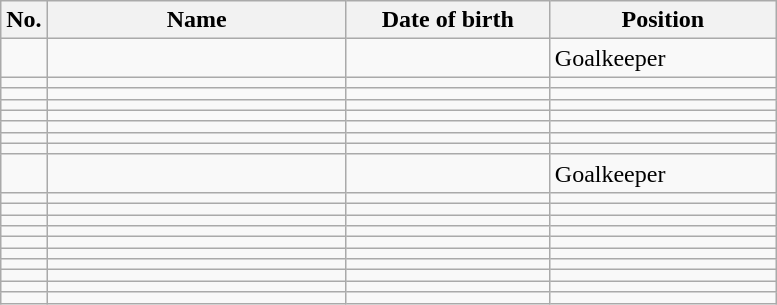<table class="wikitable sortable" style=font-size:100%; text-align:center;>
<tr>
<th>No.</th>
<th style=width:12em>Name</th>
<th style=width:8em>Date of birth</th>
<th style=width:9em>Position</th>
</tr>
<tr>
<td></td>
<td align=left></td>
<td align=right></td>
<td>Goalkeeper</td>
</tr>
<tr>
<td></td>
<td align=left></td>
<td align=right></td>
<td></td>
</tr>
<tr>
<td></td>
<td align=left></td>
<td align=right></td>
<td></td>
</tr>
<tr>
<td></td>
<td align=left></td>
<td align=right></td>
<td></td>
</tr>
<tr>
<td></td>
<td align=left></td>
<td align=right></td>
<td></td>
</tr>
<tr>
<td></td>
<td align=left></td>
<td align=right></td>
<td></td>
</tr>
<tr>
<td></td>
<td align=left></td>
<td align=right></td>
<td></td>
</tr>
<tr>
<td></td>
<td align=left></td>
<td align=right></td>
<td></td>
</tr>
<tr>
<td></td>
<td align=left></td>
<td align=right></td>
<td>Goalkeeper</td>
</tr>
<tr>
<td></td>
<td align=left></td>
<td align=right></td>
<td></td>
</tr>
<tr>
<td></td>
<td align=left></td>
<td align=right></td>
<td></td>
</tr>
<tr>
<td></td>
<td align=left></td>
<td align=right></td>
<td></td>
</tr>
<tr>
<td></td>
<td align=left></td>
<td align=right></td>
<td></td>
</tr>
<tr>
<td></td>
<td align=left></td>
<td align=right></td>
<td></td>
</tr>
<tr>
<td></td>
<td align=left></td>
<td align=right></td>
<td></td>
</tr>
<tr>
<td></td>
<td align=left></td>
<td align=right></td>
<td></td>
</tr>
<tr>
<td></td>
<td align=left></td>
<td align=right></td>
<td></td>
</tr>
<tr>
<td></td>
<td align=left></td>
<td align=right></td>
<td></td>
</tr>
<tr>
<td></td>
<td align=left></td>
<td align=right></td>
<td></td>
</tr>
</table>
